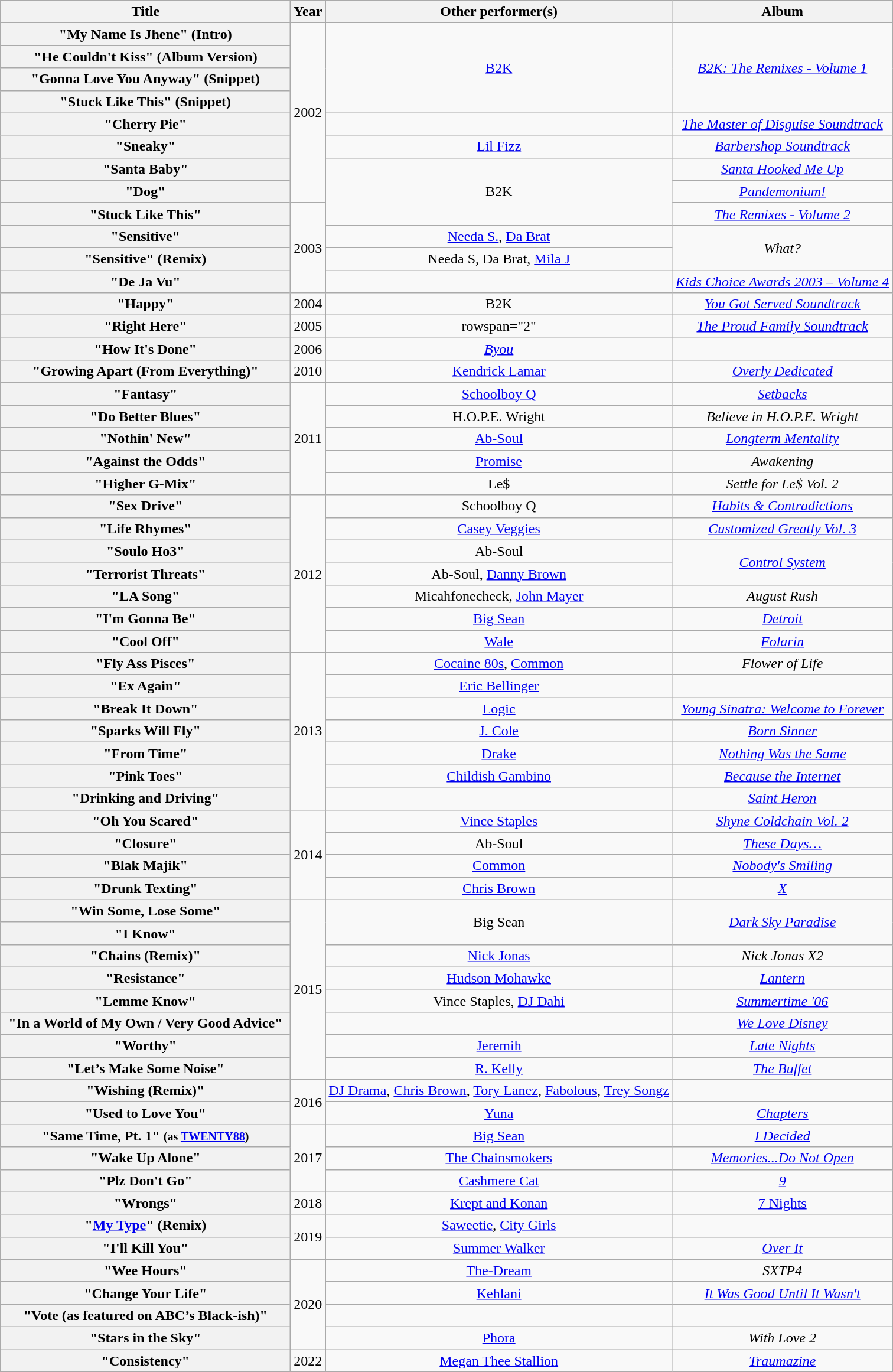<table class="wikitable plainrowheaders" style="text-align:center;">
<tr>
<th scope="col" style="width:20em;">Title</th>
<th scope="col">Year</th>
<th scope="col">Other performer(s)</th>
<th scope="col">Album</th>
</tr>
<tr>
<th scope="row">"My Name Is Jhene" (Intro)</th>
<td rowspan="8">2002</td>
<td rowspan="4"><a href='#'>B2K</a></td>
<td rowspan="4"><em><a href='#'>B2K: The Remixes - Volume 1</a></em></td>
</tr>
<tr>
<th scope="row">"He Couldn't Kiss" (Album Version)</th>
</tr>
<tr>
<th scope="row">"Gonna Love You Anyway" (Snippet)</th>
</tr>
<tr>
<th scope="row">"Stuck Like This" (Snippet)</th>
</tr>
<tr>
<th scope="row">"Cherry Pie"</th>
<td></td>
<td><em><a href='#'>The Master of Disguise Soundtrack</a></em></td>
</tr>
<tr>
<th scope="row">"Sneaky"</th>
<td><a href='#'>Lil Fizz</a></td>
<td><em><a href='#'>Barbershop Soundtrack</a></em></td>
</tr>
<tr>
<th scope="row">"Santa Baby"</th>
<td rowspan="3">B2K</td>
<td><em><a href='#'>Santa Hooked Me Up</a></em></td>
</tr>
<tr>
<th scope="row">"Dog"</th>
<td><em><a href='#'>Pandemonium!</a></em></td>
</tr>
<tr>
<th scope="row">"Stuck Like This"</th>
<td rowspan="4">2003</td>
<td><em><a href='#'>The Remixes - Volume 2</a></em></td>
</tr>
<tr>
<th scope="row">"Sensitive"</th>
<td><a href='#'>Needa S.</a>, <a href='#'>Da Brat</a></td>
<td rowspan="2"><em>What?</em></td>
</tr>
<tr>
<th scope="row">"Sensitive" (Remix)</th>
<td>Needa S, Da Brat, <a href='#'>Mila J</a></td>
</tr>
<tr>
<th scope="row">"De Ja Vu"</th>
<td></td>
<td><em><a href='#'>Kids Choice Awards 2003 – Volume 4</a></em></td>
</tr>
<tr>
<th scope="row">"Happy"</th>
<td>2004</td>
<td>B2K</td>
<td><em><a href='#'>You Got Served Soundtrack</a></em></td>
</tr>
<tr>
<th scope="row">"Right Here"</th>
<td>2005</td>
<td>rowspan="2" </td>
<td><em><a href='#'>The Proud Family Soundtrack</a></em></td>
</tr>
<tr>
<th scope="row">"How It's Done"</th>
<td>2006</td>
<td><em><a href='#'>Byou</a></em></td>
</tr>
<tr>
<th scope="row">"Growing Apart (From Everything)"</th>
<td>2010</td>
<td><a href='#'>Kendrick Lamar</a></td>
<td><em><a href='#'>Overly Dedicated</a></em></td>
</tr>
<tr>
<th scope="row">"Fantasy"</th>
<td rowspan="5">2011</td>
<td><a href='#'>Schoolboy Q</a></td>
<td><em><a href='#'>Setbacks</a></em></td>
</tr>
<tr>
<th scope="row">"Do Better Blues"</th>
<td>H.O.P.E. Wright</td>
<td><em>Believe in H.O.P.E. Wright</em></td>
</tr>
<tr>
<th scope="row">"Nothin' New"</th>
<td><a href='#'>Ab-Soul</a></td>
<td><em><a href='#'>Longterm Mentality</a></em></td>
</tr>
<tr>
<th scope="row">"Against the Odds"</th>
<td><a href='#'>Promise</a></td>
<td><em>Awakening</em></td>
</tr>
<tr>
<th scope="row">"Higher G-Mix"</th>
<td>Le$</td>
<td><em>Settle for Le$ Vol. 2</em></td>
</tr>
<tr>
<th scope="row">"Sex Drive"</th>
<td rowspan="7">2012</td>
<td>Schoolboy Q</td>
<td><em><a href='#'>Habits & Contradictions</a></em></td>
</tr>
<tr>
<th scope="row">"Life Rhymes"</th>
<td><a href='#'>Casey Veggies</a></td>
<td><em><a href='#'>Customized Greatly Vol. 3</a></em></td>
</tr>
<tr>
<th scope="row">"Soulo Ho3"</th>
<td>Ab-Soul</td>
<td rowspan="2"><em><a href='#'>Control System</a></em></td>
</tr>
<tr>
<th scope="row">"Terrorist Threats"</th>
<td>Ab-Soul, <a href='#'>Danny Brown</a></td>
</tr>
<tr>
<th scope="row">"LA Song"</th>
<td>Micahfonecheck, <a href='#'>John Mayer</a></td>
<td><em>August Rush</em></td>
</tr>
<tr>
<th scope="row">"I'm Gonna Be"</th>
<td><a href='#'>Big Sean</a></td>
<td><em><a href='#'>Detroit</a></em></td>
</tr>
<tr>
<th scope="row">"Cool Off"</th>
<td><a href='#'>Wale</a></td>
<td><em><a href='#'>Folarin</a></em></td>
</tr>
<tr>
<th scope="row">"Fly Ass Pisces"</th>
<td rowspan="7">2013</td>
<td><a href='#'>Cocaine 80s</a>, <a href='#'>Common</a></td>
<td><em>Flower of Life</em></td>
</tr>
<tr>
<th scope="row">"Ex Again"</th>
<td><a href='#'>Eric Bellinger</a></td>
<td></td>
</tr>
<tr>
<th scope="row">"Break It Down"</th>
<td><a href='#'>Logic</a></td>
<td><em><a href='#'>Young Sinatra: Welcome to Forever</a></em></td>
</tr>
<tr>
<th scope="row">"Sparks Will Fly"</th>
<td><a href='#'>J. Cole</a></td>
<td><em><a href='#'>Born Sinner</a></em></td>
</tr>
<tr>
<th scope="row">"From Time"</th>
<td><a href='#'>Drake</a></td>
<td><em><a href='#'>Nothing Was the Same</a></em></td>
</tr>
<tr>
<th scope="row">"Pink Toes"</th>
<td><a href='#'>Childish Gambino</a></td>
<td><em><a href='#'>Because the Internet</a></em></td>
</tr>
<tr>
<th scope="row">"Drinking and Driving"</th>
<td></td>
<td><em><a href='#'>Saint Heron</a></em></td>
</tr>
<tr>
<th scope="row">"Oh You Scared"</th>
<td rowspan="4">2014</td>
<td><a href='#'>Vince Staples</a></td>
<td><em><a href='#'>Shyne Coldchain Vol. 2</a></em></td>
</tr>
<tr>
<th scope="row">"Closure"</th>
<td>Ab-Soul</td>
<td><em><a href='#'>These Days…</a></em></td>
</tr>
<tr>
<th scope="row">"Blak Majik"</th>
<td><a href='#'>Common</a></td>
<td><em><a href='#'>Nobody's Smiling</a></em></td>
</tr>
<tr>
<th scope="row">"Drunk Texting"</th>
<td><a href='#'>Chris Brown</a></td>
<td><em><a href='#'>X</a></em></td>
</tr>
<tr>
<th scope="row">"Win Some, Lose Some"</th>
<td rowspan="8">2015</td>
<td rowspan="2">Big Sean</td>
<td rowspan="2"><em><a href='#'>Dark Sky Paradise</a></em></td>
</tr>
<tr>
<th scope="row">"I Know"</th>
</tr>
<tr>
<th scope="row">"Chains (Remix)"</th>
<td><a href='#'>Nick Jonas</a></td>
<td><em>Nick Jonas X2</em></td>
</tr>
<tr>
<th scope="row">"Resistance"</th>
<td><a href='#'>Hudson Mohawke</a></td>
<td><em><a href='#'>Lantern</a></em></td>
</tr>
<tr>
<th scope="row">"Lemme Know"</th>
<td>Vince Staples, <a href='#'>DJ Dahi</a></td>
<td><em><a href='#'>Summertime '06</a></em></td>
</tr>
<tr>
<th scope="row">"In a World of My Own / Very Good Advice"</th>
<td></td>
<td><em><a href='#'>We Love Disney</a></em></td>
</tr>
<tr>
<th scope="row">"Worthy"</th>
<td><a href='#'>Jeremih</a></td>
<td><em><a href='#'>Late Nights</a></em></td>
</tr>
<tr>
<th scope="row">"Let’s Make Some Noise"</th>
<td><a href='#'>R. Kelly</a></td>
<td><em><a href='#'>The Buffet</a></em></td>
</tr>
<tr>
<th scope="row">"Wishing (Remix)"</th>
<td rowspan="2">2016</td>
<td><a href='#'>DJ Drama</a>, <a href='#'>Chris Brown</a>, <a href='#'>Tory Lanez</a>, <a href='#'>Fabolous</a>, <a href='#'>Trey Songz</a></td>
<td></td>
</tr>
<tr>
<th scope="row">"Used to Love You"</th>
<td><a href='#'>Yuna</a></td>
<td><em><a href='#'>Chapters</a></em></td>
</tr>
<tr>
<th scope="row">"Same Time, Pt. 1" <small>(as <a href='#'>TWENTY88</a>)</small></th>
<td rowspan="3">2017</td>
<td><a href='#'>Big Sean</a></td>
<td><em><a href='#'>I Decided</a></em></td>
</tr>
<tr>
<th scope="row">"Wake Up Alone"</th>
<td><a href='#'>The Chainsmokers</a></td>
<td><em><a href='#'>Memories...Do Not Open</a></em></td>
</tr>
<tr>
<th scope="row">"Plz Don't Go"</th>
<td><a href='#'>Cashmere Cat</a></td>
<td><em><a href='#'>9</a></em></td>
</tr>
<tr>
<th scope="row">"Wrongs"</th>
<td rowspan="1">2018</td>
<td><a href='#'>Krept and Konan</a></td>
<td><a href='#'>7 Nights</a></td>
</tr>
<tr>
<th scope="row">"<a href='#'>My Type</a>" (Remix)</th>
<td rowspan="2">2019</td>
<td><a href='#'>Saweetie</a>, <a href='#'>City Girls</a></td>
<td><em></em></td>
</tr>
<tr>
<th scope="row">"I'll Kill You"</th>
<td><a href='#'>Summer Walker</a></td>
<td><em><a href='#'>Over It</a></em></td>
</tr>
<tr>
<th scope="row">"Wee Hours"</th>
<td rowspan="4">2020</td>
<td><a href='#'>The-Dream</a></td>
<td><em>SXTP4</em></td>
</tr>
<tr>
<th scope="row">"Change Your Life"</th>
<td><a href='#'>Kehlani</a></td>
<td><em><a href='#'>It Was Good Until It Wasn't</a></em></td>
</tr>
<tr>
<th scope="row">"Vote (as featured on ABC’s Black-ish)"</th>
<td></td>
<td><em></em></td>
</tr>
<tr>
<th scope="row">"Stars in the Sky" </th>
<td><a href='#'>Phora</a></td>
<td><em>With Love 2</em></td>
</tr>
<tr>
<th scope="row">"Consistency"</th>
<td>2022</td>
<td><a href='#'>Megan Thee Stallion</a></td>
<td><em><a href='#'>Traumazine</a></em></td>
</tr>
</table>
